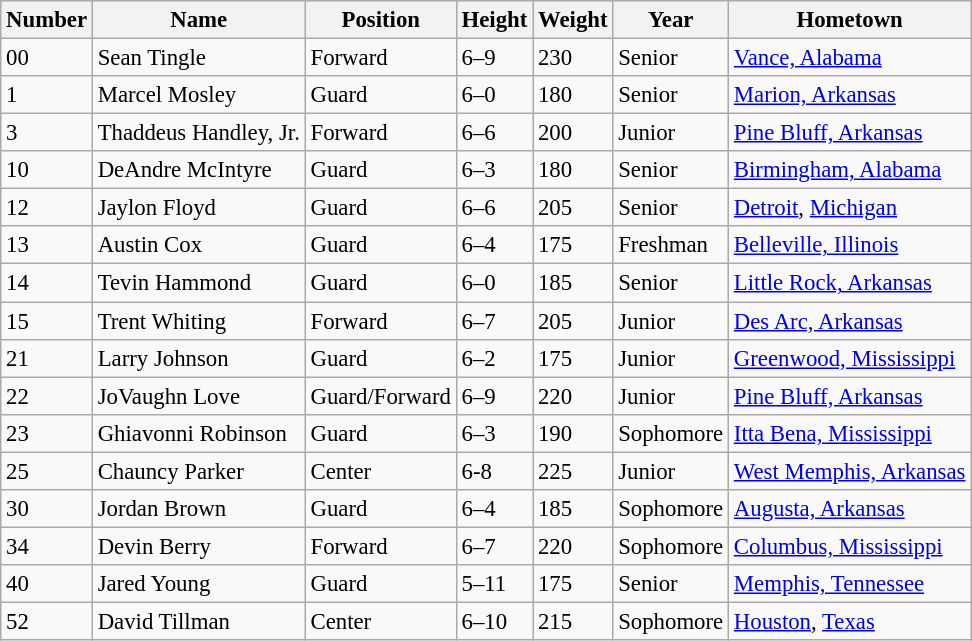<table class="wikitable sortable" style="font-size: 95%;">
<tr>
<th>Number</th>
<th>Name</th>
<th>Position</th>
<th>Height</th>
<th>Weight</th>
<th>Year</th>
<th>Hometown</th>
</tr>
<tr>
<td>00</td>
<td>Sean Tingle</td>
<td>Forward</td>
<td>6–9</td>
<td>230</td>
<td>Senior</td>
<td><a href='#'>Vance, Alabama</a></td>
</tr>
<tr>
<td>1</td>
<td>Marcel Mosley</td>
<td>Guard</td>
<td>6–0</td>
<td>180</td>
<td>Senior</td>
<td><a href='#'>Marion, Arkansas</a></td>
</tr>
<tr>
<td>3</td>
<td>Thaddeus Handley, Jr.</td>
<td>Forward</td>
<td>6–6</td>
<td>200</td>
<td>Junior</td>
<td><a href='#'>Pine Bluff, Arkansas</a></td>
</tr>
<tr>
<td>10</td>
<td>DeAndre McIntyre</td>
<td>Guard</td>
<td>6–3</td>
<td>180</td>
<td>Senior</td>
<td><a href='#'>Birmingham, Alabama</a></td>
</tr>
<tr>
<td>12</td>
<td>Jaylon Floyd</td>
<td>Guard</td>
<td>6–6</td>
<td>205</td>
<td>Senior</td>
<td><a href='#'>Detroit</a>, <a href='#'>Michigan</a></td>
</tr>
<tr>
<td>13</td>
<td>Austin Cox</td>
<td>Guard</td>
<td>6–4</td>
<td>175</td>
<td>Freshman</td>
<td><a href='#'>Belleville, Illinois</a></td>
</tr>
<tr>
<td>14</td>
<td>Tevin Hammond</td>
<td>Guard</td>
<td>6–0</td>
<td>185</td>
<td>Senior</td>
<td><a href='#'>Little Rock, Arkansas</a></td>
</tr>
<tr>
<td>15</td>
<td>Trent Whiting</td>
<td>Forward</td>
<td>6–7</td>
<td>205</td>
<td>Junior</td>
<td><a href='#'>Des Arc, Arkansas</a></td>
</tr>
<tr>
<td>21</td>
<td>Larry Johnson</td>
<td>Guard</td>
<td>6–2</td>
<td>175</td>
<td>Junior</td>
<td><a href='#'>Greenwood, Mississippi</a></td>
</tr>
<tr>
<td>22</td>
<td>JoVaughn Love</td>
<td>Guard/Forward</td>
<td>6–9</td>
<td>220</td>
<td>Junior</td>
<td><a href='#'>Pine Bluff, Arkansas</a></td>
</tr>
<tr>
<td>23</td>
<td>Ghiavonni Robinson</td>
<td>Guard</td>
<td>6–3</td>
<td>190</td>
<td>Sophomore</td>
<td><a href='#'>Itta Bena, Mississippi</a></td>
</tr>
<tr>
<td>25</td>
<td>Chauncy Parker</td>
<td>Center</td>
<td>6-8</td>
<td>225</td>
<td>Junior</td>
<td><a href='#'>West Memphis, Arkansas</a></td>
</tr>
<tr>
<td>30</td>
<td>Jordan Brown</td>
<td>Guard</td>
<td>6–4</td>
<td>185</td>
<td>Sophomore</td>
<td><a href='#'>Augusta, Arkansas</a></td>
</tr>
<tr>
<td>34</td>
<td>Devin Berry</td>
<td>Forward</td>
<td>6–7</td>
<td>220</td>
<td>Sophomore</td>
<td><a href='#'>Columbus, Mississippi</a></td>
</tr>
<tr>
<td>40</td>
<td>Jared Young</td>
<td>Guard</td>
<td>5–11</td>
<td>175</td>
<td>Senior</td>
<td><a href='#'>Memphis, Tennessee</a></td>
</tr>
<tr>
<td>52</td>
<td>David Tillman</td>
<td>Center</td>
<td>6–10</td>
<td>215</td>
<td>Sophomore</td>
<td><a href='#'>Houston</a>, <a href='#'>Texas</a></td>
</tr>
</table>
